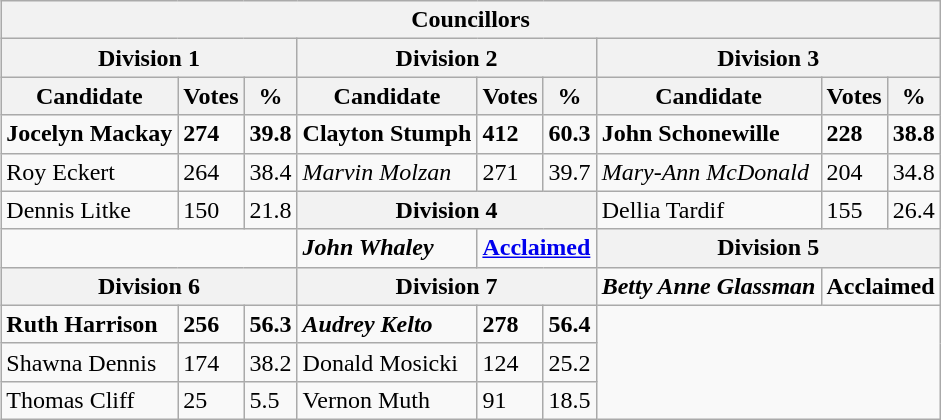<table class="wikitable collapsible collapsed" align="right">
<tr>
<th colspan=9>Councillors</th>
</tr>
<tr>
<th colspan=3>Division 1</th>
<th colspan=3>Division 2</th>
<th colspan=3>Division 3</th>
</tr>
<tr>
<th>Candidate</th>
<th>Votes</th>
<th>%</th>
<th>Candidate</th>
<th>Votes</th>
<th>%</th>
<th>Candidate</th>
<th>Votes</th>
<th>%</th>
</tr>
<tr>
<td><strong>Jocelyn Mackay</strong></td>
<td><strong>274</strong></td>
<td><strong>39.8</strong></td>
<td><strong>Clayton Stumph</strong></td>
<td><strong>412</strong></td>
<td><strong>60.3</strong></td>
<td><strong>John Schonewille</strong></td>
<td><strong>228</strong></td>
<td><strong>38.8</strong></td>
</tr>
<tr>
<td>Roy Eckert</td>
<td>264</td>
<td>38.4</td>
<td><em>Marvin Molzan</em></td>
<td>271</td>
<td>39.7</td>
<td><em>Mary-Ann McDonald</em></td>
<td>204</td>
<td>34.8</td>
</tr>
<tr>
<td>Dennis Litke</td>
<td>150</td>
<td>21.8</td>
<th colspan=3>Division 4</th>
<td>Dellia Tardif</td>
<td>155</td>
<td>26.4</td>
</tr>
<tr>
<td colspan=3></td>
<td><strong><em>John Whaley</em></strong></td>
<td colspan=2><strong><a href='#'>Acclaimed</a></strong></td>
<th colspan=3>Division 5</th>
</tr>
<tr>
<th colspan=3>Division 6</th>
<th colspan=3>Division 7</th>
<td><strong><em>Betty Anne Glassman</em></strong></td>
<td colspan=3><strong>Acclaimed</strong></td>
</tr>
<tr>
<td><strong>Ruth Harrison</strong></td>
<td><strong>256</strong></td>
<td><strong>56.3</strong></td>
<td><strong><em>Audrey Kelto</em></strong></td>
<td><strong>278</strong></td>
<td><strong>56.4</strong></td>
</tr>
<tr>
<td>Shawna Dennis</td>
<td>174</td>
<td>38.2</td>
<td>Donald Mosicki</td>
<td>124</td>
<td>25.2</td>
</tr>
<tr>
<td>Thomas Cliff</td>
<td>25</td>
<td>5.5</td>
<td>Vernon Muth</td>
<td>91</td>
<td>18.5</td>
</tr>
</table>
